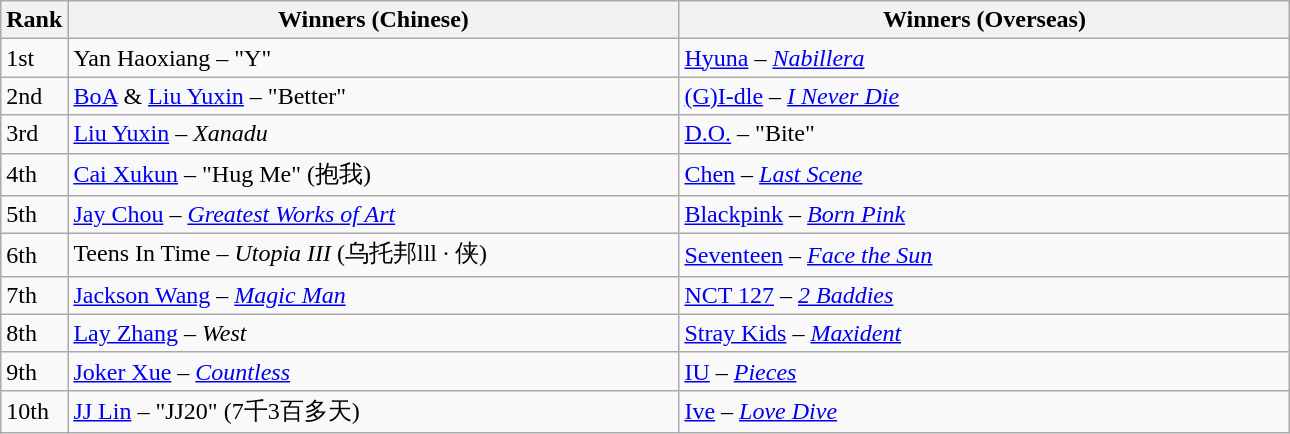<table class="wikitable">
<tr>
<th>Rank</th>
<th style="width:25em;">Winners (Chinese)</th>
<th style="width:25em;">Winners (Overseas)</th>
</tr>
<tr>
<td>1st</td>
<td>Yan Haoxiang – "Y"</td>
<td><a href='#'>Hyuna</a> – <em><a href='#'>Nabillera</a></em></td>
</tr>
<tr>
<td>2nd</td>
<td><a href='#'>BoA</a> & <a href='#'>Liu Yuxin</a> – "Better"</td>
<td><a href='#'>(G)I-dle</a> – <em><a href='#'>I Never Die</a></em></td>
</tr>
<tr>
<td>3rd</td>
<td><a href='#'>Liu Yuxin</a> – <em>Xanadu</em></td>
<td><a href='#'>D.O.</a> – "Bite"</td>
</tr>
<tr>
<td>4th</td>
<td><a href='#'>Cai Xukun</a> – "Hug Me" (抱我)</td>
<td><a href='#'>Chen</a> – <em><a href='#'>Last Scene</a></em></td>
</tr>
<tr>
<td>5th</td>
<td><a href='#'>Jay Chou</a> – <em><a href='#'>Greatest Works of Art</a></em></td>
<td><a href='#'>Blackpink</a> – <em><a href='#'>Born Pink</a></em></td>
</tr>
<tr>
<td>6th</td>
<td>Teens In Time – <em>Utopia III</em> (乌托邦lll · 侠)</td>
<td><a href='#'>Seventeen</a> – <em><a href='#'>Face the Sun</a></em></td>
</tr>
<tr>
<td>7th</td>
<td><a href='#'>Jackson Wang</a> – <em><a href='#'>Magic Man</a></em></td>
<td><a href='#'>NCT 127</a> – <em><a href='#'>2 Baddies</a></em></td>
</tr>
<tr>
<td>8th</td>
<td><a href='#'>Lay Zhang</a> – <em>West</em></td>
<td><a href='#'>Stray Kids</a> – <em><a href='#'>Maxident</a></em></td>
</tr>
<tr>
<td>9th</td>
<td><a href='#'>Joker Xue</a> – <em><a href='#'>Countless</a></em></td>
<td><a href='#'>IU</a> – <em><a href='#'>Pieces</a></em></td>
</tr>
<tr>
<td>10th</td>
<td><a href='#'>JJ Lin</a> – "JJ20" (7千3百多天)</td>
<td><a href='#'>Ive</a> – <em><a href='#'>Love Dive</a></em></td>
</tr>
</table>
